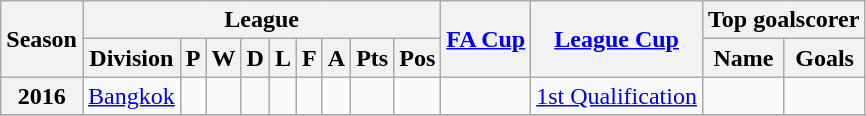<table class="wikitable" style="text-align: center">
<tr>
<th rowspan=2>Season</th>
<th colspan=9>League</th>
<th rowspan=2><a href='#'>FA Cup</a></th>
<th rowspan=2><a href='#'>League Cup</a></th>
<th colspan=2>Top goalscorer</th>
</tr>
<tr>
<th>Division</th>
<th>P</th>
<th>W</th>
<th>D</th>
<th>L</th>
<th>F</th>
<th>A</th>
<th>Pts</th>
<th>Pos</th>
<th>Name</th>
<th>Goals</th>
</tr>
<tr>
<th>2016</th>
<td><a href='#'>Bangkok</a></td>
<td></td>
<td></td>
<td></td>
<td></td>
<td></td>
<td></td>
<td></td>
<td></td>
<td></td>
<td><a href='#'>1st Qualification</a></td>
<td></td>
<td></td>
</tr>
<tr>
</tr>
</table>
